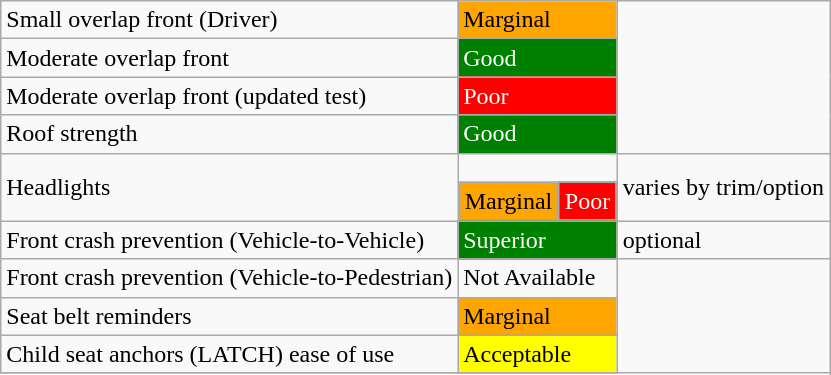<table class="wikitable">
<tr>
<td>Small overlap front (Driver)</td>
<td style="background: orange">Marginal</td>
</tr>
<tr>
<td>Moderate overlap front</td>
<td style="color:white;background: green">Good</td>
</tr>
<tr>
<td>Moderate overlap front (updated test)</td>
<td style="color:white;background: red">Poor</td>
</tr>
<tr>
<td>Roof strength</td>
<td style="color:white;background: green">Good</td>
</tr>
<tr>
<td>Headlights</td>
<td style="margin:0;padding:0"><br><table border=0 cellspacing=0>
<tr>
<td style="background: orange">Marginal</td>
<td style="color:white;background: red">Poor</td>
</tr>
</table>
</td>
<td>varies by trim/option</td>
</tr>
<tr>
<td>Front crash prevention (Vehicle-to-Vehicle)</td>
<td style="color:white;background: green">Superior</td>
<td>optional</td>
</tr>
<tr>
<td>Front crash prevention (Vehicle-to-Pedestrian)</td>
<td>Not Available</td>
</tr>
<tr>
<td>Seat belt reminders</td>
<td style="background: orange">Marginal</td>
</tr>
<tr>
<td>Child seat anchors (LATCH) ease of use</td>
<td style="color:black;background: yellow">Acceptable</td>
</tr>
<tr>
</tr>
</table>
